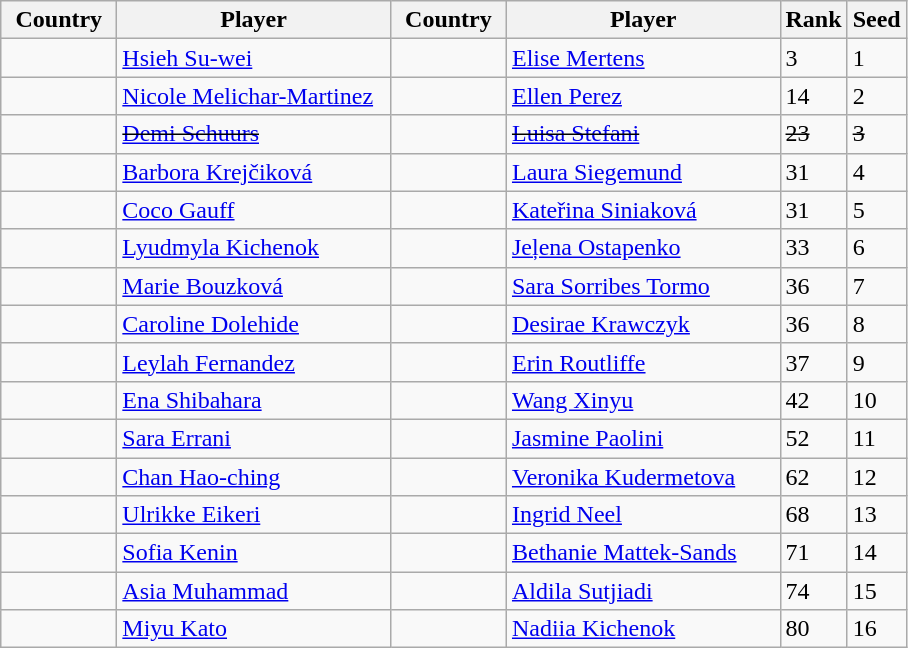<table class="sortable wikitable">
<tr>
<th width="70">Country</th>
<th width="175">Player</th>
<th width="70">Country</th>
<th width="175">Player</th>
<th>Rank</th>
<th>Seed</th>
</tr>
<tr>
<td></td>
<td><a href='#'>Hsieh Su-wei</a></td>
<td></td>
<td><a href='#'>Elise Mertens</a></td>
<td>3</td>
<td>1</td>
</tr>
<tr>
<td></td>
<td><a href='#'>Nicole Melichar-Martinez</a></td>
<td></td>
<td><a href='#'>Ellen Perez</a></td>
<td>14</td>
<td>2</td>
</tr>
<tr>
<td><s></s></td>
<td><s><a href='#'>Demi Schuurs</a></s></td>
<td><s></s></td>
<td><s><a href='#'>Luisa Stefani</a></s></td>
<td><s>23</s></td>
<td><s>3</s></td>
</tr>
<tr>
<td></td>
<td><a href='#'>Barbora Krejčiková</a></td>
<td></td>
<td><a href='#'>Laura Siegemund</a></td>
<td>31</td>
<td>4</td>
</tr>
<tr>
<td></td>
<td><a href='#'>Coco Gauff</a></td>
<td></td>
<td><a href='#'>Kateřina Siniaková</a></td>
<td>31</td>
<td>5</td>
</tr>
<tr>
<td></td>
<td><a href='#'>Lyudmyla Kichenok</a></td>
<td></td>
<td><a href='#'>Jeļena Ostapenko</a></td>
<td>33</td>
<td>6</td>
</tr>
<tr>
<td></td>
<td><a href='#'>Marie Bouzková</a></td>
<td></td>
<td><a href='#'>Sara Sorribes Tormo</a></td>
<td>36</td>
<td>7</td>
</tr>
<tr>
<td></td>
<td><a href='#'>Caroline Dolehide</a></td>
<td></td>
<td><a href='#'>Desirae Krawczyk</a></td>
<td>36</td>
<td>8</td>
</tr>
<tr>
<td></td>
<td><a href='#'>Leylah Fernandez</a></td>
<td></td>
<td><a href='#'>Erin Routliffe</a></td>
<td>37</td>
<td>9</td>
</tr>
<tr>
<td></td>
<td><a href='#'>Ena Shibahara</a></td>
<td></td>
<td><a href='#'>Wang Xinyu</a></td>
<td>42</td>
<td>10</td>
</tr>
<tr>
<td></td>
<td><a href='#'>Sara Errani</a></td>
<td></td>
<td><a href='#'>Jasmine Paolini</a></td>
<td>52</td>
<td>11</td>
</tr>
<tr>
<td></td>
<td><a href='#'>Chan Hao-ching</a></td>
<td></td>
<td><a href='#'>Veronika Kudermetova</a></td>
<td>62</td>
<td>12</td>
</tr>
<tr>
<td></td>
<td><a href='#'>Ulrikke Eikeri</a></td>
<td></td>
<td><a href='#'>Ingrid Neel</a></td>
<td>68</td>
<td>13</td>
</tr>
<tr>
<td></td>
<td><a href='#'>Sofia Kenin</a></td>
<td></td>
<td><a href='#'>Bethanie Mattek-Sands</a></td>
<td>71</td>
<td>14</td>
</tr>
<tr>
<td></td>
<td><a href='#'>Asia Muhammad</a></td>
<td></td>
<td><a href='#'>Aldila Sutjiadi</a></td>
<td>74</td>
<td>15</td>
</tr>
<tr>
<td></td>
<td><a href='#'>Miyu Kato</a></td>
<td></td>
<td><a href='#'>Nadiia Kichenok</a></td>
<td>80</td>
<td>16</td>
</tr>
</table>
